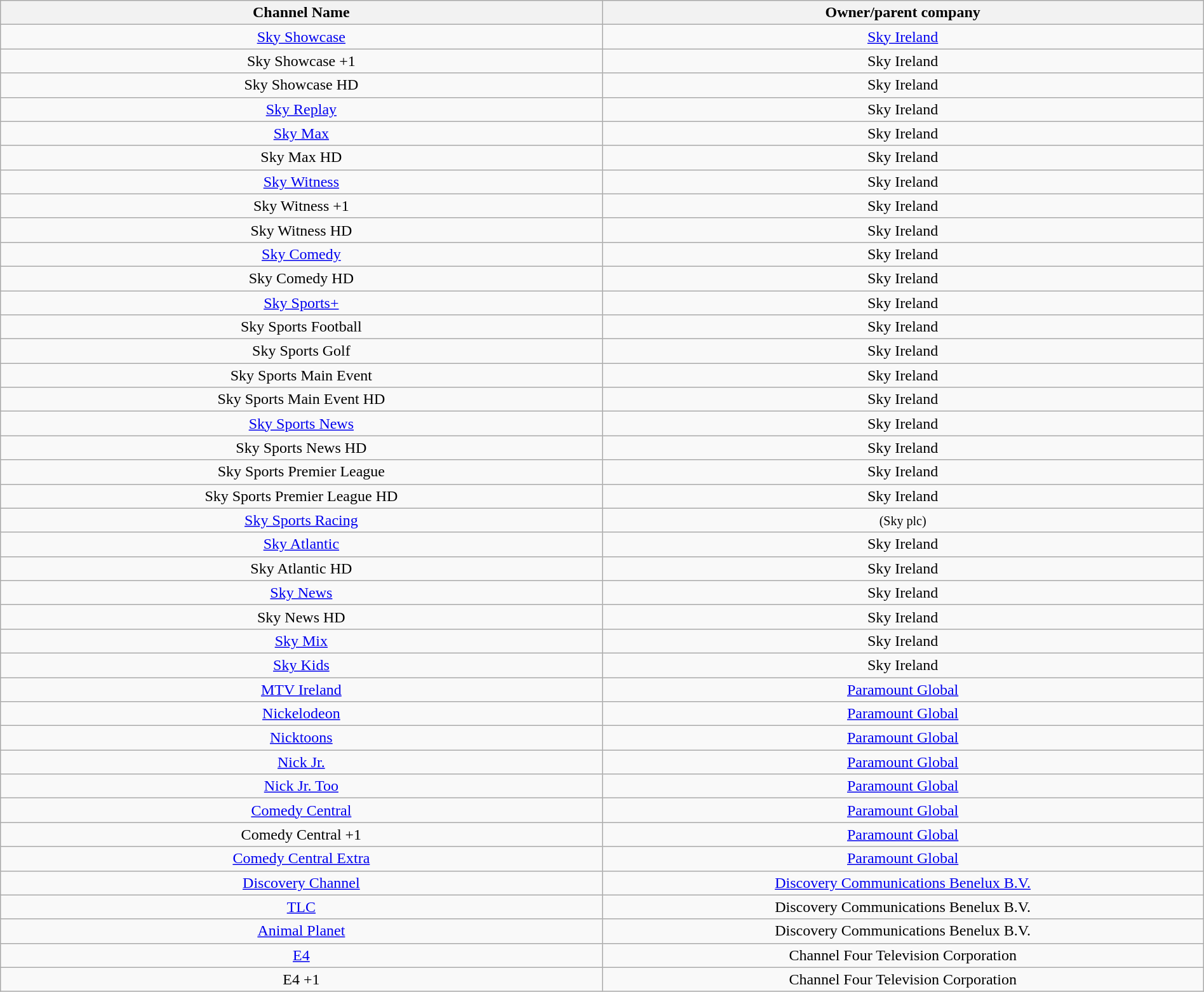<table class="wikitable sortable" style="border-collapse:collapse; text-align:center" width="100%">
<tr>
<th width=50%>Channel Name</th>
<th width=50%>Owner/parent company</th>
</tr>
<tr>
<td><a href='#'>Sky Showcase</a></td>
<td><a href='#'>Sky Ireland</a></td>
</tr>
<tr>
<td>Sky Showcase +1</td>
<td>Sky Ireland</td>
</tr>
<tr>
<td>Sky Showcase HD</td>
<td>Sky Ireland</td>
</tr>
<tr>
<td><a href='#'>Sky Replay</a></td>
<td>Sky Ireland</td>
</tr>
<tr>
<td><a href='#'>Sky Max</a></td>
<td>Sky Ireland</td>
</tr>
<tr>
<td>Sky Max HD</td>
<td>Sky Ireland</td>
</tr>
<tr>
<td><a href='#'>Sky Witness</a></td>
<td>Sky Ireland</td>
</tr>
<tr>
<td>Sky Witness +1</td>
<td>Sky Ireland</td>
</tr>
<tr>
<td>Sky Witness HD</td>
<td>Sky Ireland</td>
</tr>
<tr>
<td><a href='#'>Sky Comedy</a></td>
<td>Sky Ireland</td>
</tr>
<tr>
<td>Sky Comedy HD</td>
<td>Sky Ireland</td>
</tr>
<tr>
<td><a href='#'>Sky Sports+</a></td>
<td>Sky Ireland</td>
</tr>
<tr>
<td>Sky Sports Football</td>
<td>Sky Ireland</td>
</tr>
<tr>
<td>Sky Sports Golf</td>
<td>Sky Ireland</td>
</tr>
<tr>
<td>Sky Sports Main Event</td>
<td>Sky Ireland</td>
</tr>
<tr>
<td>Sky Sports Main Event HD</td>
<td>Sky Ireland</td>
</tr>
<tr>
<td><a href='#'>Sky Sports News</a></td>
<td>Sky Ireland</td>
</tr>
<tr>
<td>Sky Sports News HD</td>
<td>Sky Ireland</td>
</tr>
<tr>
<td>Sky Sports Premier League</td>
<td>Sky Ireland</td>
</tr>
<tr>
<td>Sky Sports Premier League HD</td>
<td>Sky Ireland</td>
</tr>
<tr>
<td><a href='#'>Sky Sports Racing</a></td>
<td><small>(Sky plc)</small></td>
</tr>
<tr>
<td><a href='#'>Sky Atlantic</a></td>
<td>Sky Ireland</td>
</tr>
<tr>
<td>Sky Atlantic HD</td>
<td>Sky Ireland</td>
</tr>
<tr>
<td><a href='#'>Sky News</a></td>
<td>Sky Ireland</td>
</tr>
<tr>
<td>Sky News HD</td>
<td>Sky Ireland</td>
</tr>
<tr>
<td><a href='#'>Sky Mix</a></td>
<td>Sky Ireland</td>
</tr>
<tr>
<td><a href='#'>Sky Kids</a></td>
<td>Sky Ireland</td>
</tr>
<tr>
<td><a href='#'>MTV Ireland</a></td>
<td><a href='#'>Paramount Global</a></td>
</tr>
<tr>
<td><a href='#'>Nickelodeon</a></td>
<td><a href='#'>Paramount Global</a></td>
</tr>
<tr>
<td><a href='#'>Nicktoons</a></td>
<td><a href='#'>Paramount Global</a></td>
</tr>
<tr>
<td><a href='#'>Nick Jr.</a></td>
<td><a href='#'>Paramount Global</a></td>
</tr>
<tr>
<td><a href='#'>Nick Jr. Too</a></td>
<td><a href='#'>Paramount Global</a></td>
</tr>
<tr>
<td><a href='#'>Comedy Central</a></td>
<td><a href='#'>Paramount Global</a></td>
</tr>
<tr>
<td>Comedy Central +1</td>
<td><a href='#'>Paramount Global</a></td>
</tr>
<tr>
<td><a href='#'>Comedy Central Extra</a></td>
<td><a href='#'>Paramount Global</a></td>
</tr>
<tr>
<td><a href='#'>Discovery Channel</a></td>
<td><a href='#'>Discovery Communications Benelux B.V.</a></td>
</tr>
<tr>
<td><a href='#'>TLC</a></td>
<td>Discovery Communications Benelux B.V.</td>
</tr>
<tr>
<td><a href='#'>Animal Planet</a></td>
<td>Discovery Communications Benelux B.V.</td>
</tr>
<tr>
<td><a href='#'>E4</a></td>
<td>Channel Four Television Corporation</td>
</tr>
<tr>
<td>E4 +1</td>
<td>Channel Four Television Corporation</td>
</tr>
</table>
